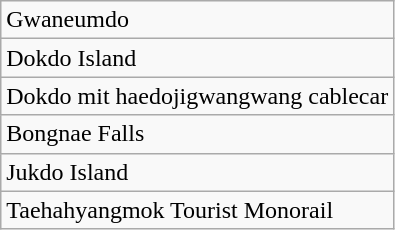<table class="wikitable">
<tr>
<td>Gwaneumdo</td>
</tr>
<tr>
<td>Dokdo Island</td>
</tr>
<tr>
<td>Dokdo mit haedojigwangwang cablecar</td>
</tr>
<tr>
<td>Bongnae Falls</td>
</tr>
<tr>
<td>Jukdo Island</td>
</tr>
<tr>
<td>Taehahyangmok Tourist Monorail</td>
</tr>
</table>
